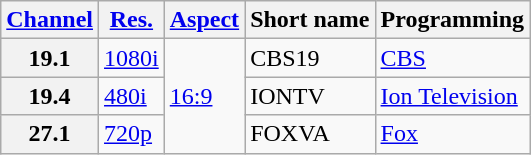<table class="wikitable">
<tr>
<th><a href='#'>Channel</a></th>
<th><a href='#'>Res.</a></th>
<th><a href='#'>Aspect</a></th>
<th>Short name</th>
<th>Programming</th>
</tr>
<tr>
<th scope = "row">19.1</th>
<td><a href='#'>1080i</a></td>
<td rowspan=3><a href='#'>16:9</a></td>
<td>CBS19</td>
<td><a href='#'>CBS</a></td>
</tr>
<tr>
<th scope = "row">19.4</th>
<td><a href='#'>480i</a></td>
<td>IONTV</td>
<td><a href='#'>Ion Television</a></td>
</tr>
<tr>
<th scope = "row">27.1</th>
<td><a href='#'>720p</a></td>
<td>FOXVA</td>
<td><a href='#'>Fox</a></td>
</tr>
</table>
